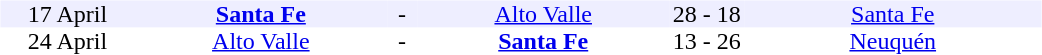<table width=700>
<tr>
<td width=700 valign="top"><br><table border=0 cellspacing=0 cellpadding=0 style="font-size: 100%; border-collapse: collapse;" width=100%>
<tr align=center bgcolor=#eeeeFF>
<td width=90>17 April</td>
<td width=170><strong><a href='#'>Santa Fe</a></strong></td>
<td width=20>-</td>
<td width=170><a href='#'>Alto Valle</a></td>
<td width=50>28 - 18</td>
<td width=200><a href='#'>Santa Fe</a></td>
</tr>
<tr align=center bgcolor=#ffffFF>
<td width=90>24 April</td>
<td width=170><a href='#'>Alto Valle</a></td>
<td width=20>-</td>
<td width=170><strong><a href='#'>Santa Fe</a></strong></td>
<td width=50>13 - 26</td>
<td width=200><a href='#'>Neuquén</a></td>
</tr>
</table>
</td>
</tr>
</table>
